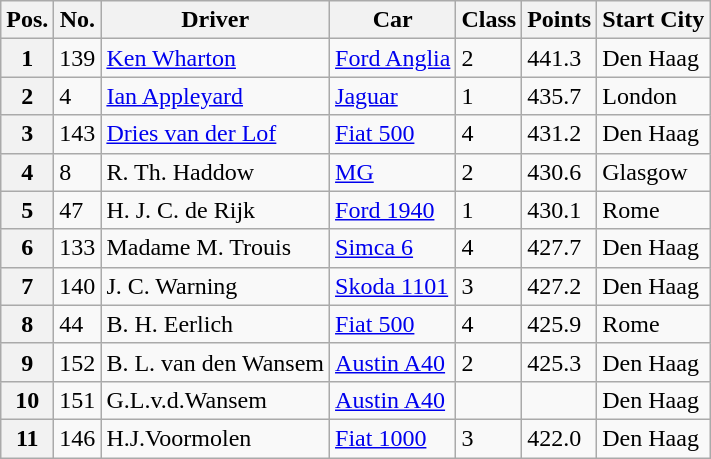<table class="wikitable">
<tr>
<th>Pos.</th>
<th>No.</th>
<th>Driver</th>
<th>Car</th>
<th>Class</th>
<th>Points</th>
<th>Start City</th>
</tr>
<tr>
<th>1</th>
<td>139</td>
<td> <a href='#'>Ken Wharton</a></td>
<td><a href='#'>Ford Anglia</a></td>
<td>2</td>
<td>441.3</td>
<td>Den Haag</td>
</tr>
<tr>
<th>2</th>
<td>4</td>
<td> <a href='#'>Ian Appleyard</a></td>
<td><a href='#'>Jaguar</a></td>
<td>1</td>
<td>435.7</td>
<td>London</td>
</tr>
<tr>
<th>3</th>
<td>143</td>
<td> <a href='#'>Dries van der Lof</a></td>
<td><a href='#'>Fiat 500</a></td>
<td>4</td>
<td>431.2</td>
<td>Den Haag</td>
</tr>
<tr>
<th>4</th>
<td>8</td>
<td> R. Th. Haddow</td>
<td><a href='#'>MG</a></td>
<td>2</td>
<td>430.6</td>
<td>Glasgow</td>
</tr>
<tr>
<th>5</th>
<td>47</td>
<td> H. J. C. de Rijk</td>
<td><a href='#'>Ford 1940</a></td>
<td>1</td>
<td>430.1</td>
<td>Rome</td>
</tr>
<tr>
<th>6</th>
<td>133</td>
<td> Madame M. Trouis</td>
<td><a href='#'>Simca 6</a></td>
<td>4</td>
<td>427.7</td>
<td>Den Haag</td>
</tr>
<tr>
<th>7</th>
<td>140</td>
<td> J. C. Warning</td>
<td><a href='#'>Skoda 1101</a></td>
<td>3</td>
<td>427.2</td>
<td>Den Haag</td>
</tr>
<tr>
<th>8</th>
<td>44</td>
<td> B. H. Eerlich</td>
<td><a href='#'>Fiat 500</a></td>
<td>4</td>
<td>425.9</td>
<td>Rome</td>
</tr>
<tr>
<th>9</th>
<td>152</td>
<td> B. L. van den Wansem</td>
<td><a href='#'>Austin A40</a></td>
<td>2</td>
<td>425.3</td>
<td>Den Haag</td>
</tr>
<tr>
<th>10</th>
<td>151</td>
<td> G.L.v.d.Wansem</td>
<td><a href='#'>Austin A40</a></td>
<td></td>
<td></td>
<td>Den Haag</td>
</tr>
<tr>
<th>11</th>
<td>146</td>
<td> H.J.Voormolen</td>
<td><a href='#'>Fiat 1000</a></td>
<td>3</td>
<td>422.0</td>
<td>Den Haag</td>
</tr>
</table>
